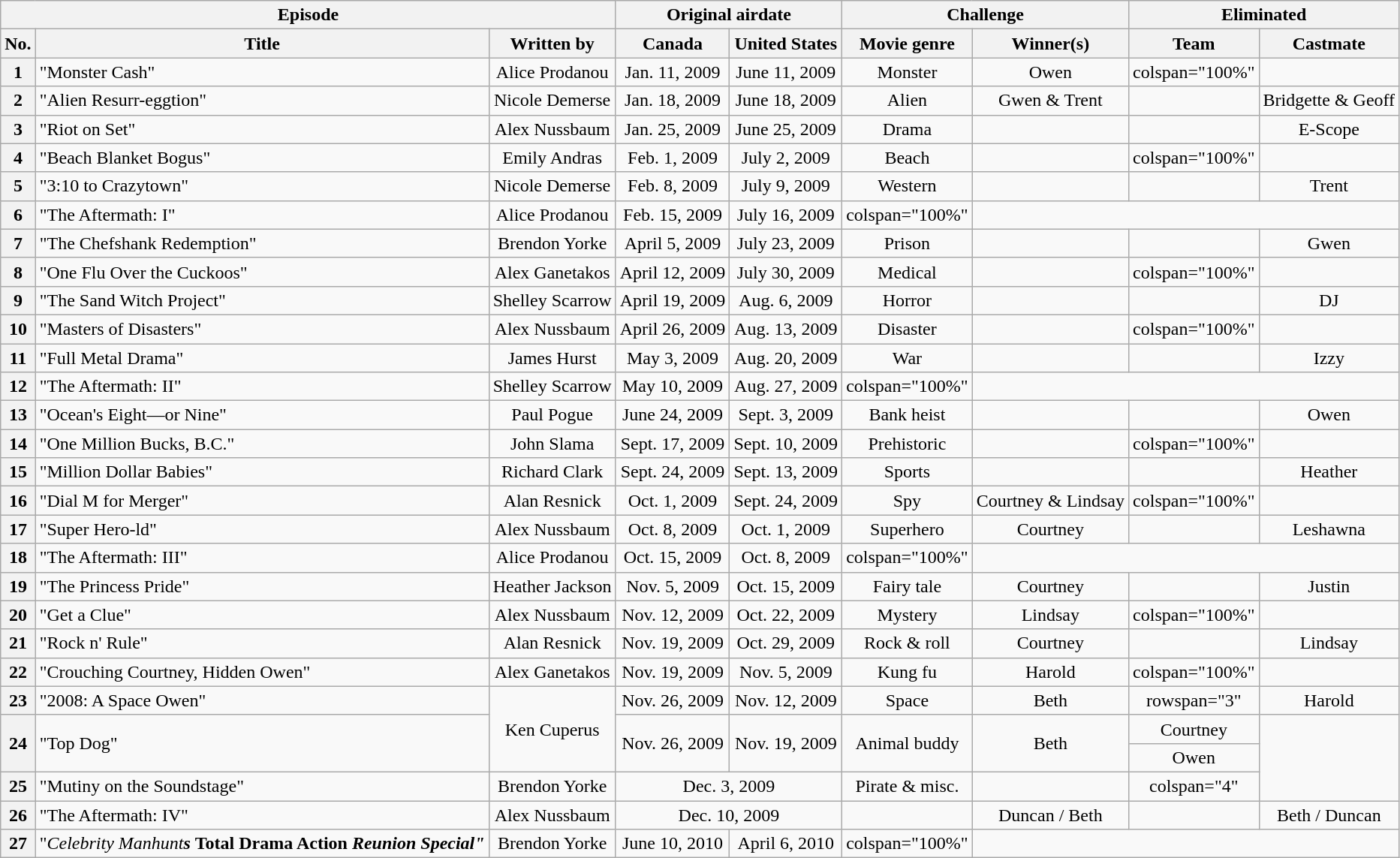<table class="wikitable" style="text-align:center; width:auto;" align="center">
<tr>
<th colspan="3">Episode</th>
<th colspan="2">Original airdate</th>
<th colspan="2">Challenge</th>
<th colspan="2">Eliminated</th>
</tr>
<tr>
<th>No.</th>
<th>Title</th>
<th>Written by</th>
<th>Canada</th>
<th>United States</th>
<th>Movie genre</th>
<th>Winner(s)</th>
<th>Team</th>
<th>Castmate</th>
</tr>
<tr>
<th>1</th>
<td align="left">"Monster Cash"</td>
<td>Alice Prodanou</td>
<td>Jan. 11, 2009</td>
<td>June 11, 2009</td>
<td>Monster</td>
<td>Owen</td>
<td>colspan="100%" </td>
</tr>
<tr>
<th>2</th>
<td align="left">"Alien Resurr-eggtion"</td>
<td>Nicole Demerse</td>
<td>Jan. 18, 2009</td>
<td>June 18, 2009</td>
<td>Alien</td>
<td>Gwen & Trent</td>
<td></td>
<td>Bridgette & Geoff</td>
</tr>
<tr>
<th>3</th>
<td align="left">"Riot on Set"</td>
<td>Alex Nussbaum</td>
<td>Jan. 25, 2009</td>
<td>June 25, 2009</td>
<td>Drama</td>
<td></td>
<td></td>
<td>E-Scope</td>
</tr>
<tr>
<th>4</th>
<td align="left">"Beach Blanket Bogus"</td>
<td>Emily Andras</td>
<td>Feb. 1, 2009</td>
<td>July 2, 2009</td>
<td>Beach</td>
<td></td>
<td>colspan="100%" </td>
</tr>
<tr>
<th>5</th>
<td align="left">"3:10 to Crazytown"</td>
<td>Nicole Demerse</td>
<td>Feb. 8, 2009</td>
<td>July 9, 2009</td>
<td>Western</td>
<td></td>
<td></td>
<td>Trent</td>
</tr>
<tr>
<th>6</th>
<td align="left">"The Aftermath: I"</td>
<td>Alice Prodanou</td>
<td>Feb. 15, 2009</td>
<td>July 16, 2009</td>
<td>colspan="100%" </td>
</tr>
<tr>
<th>7</th>
<td align="left">"The Chefshank Redemption"</td>
<td>Brendon Yorke</td>
<td>April 5, 2009</td>
<td>July 23, 2009</td>
<td>Prison</td>
<td></td>
<td></td>
<td>Gwen</td>
</tr>
<tr>
<th>8</th>
<td align="left">"One Flu Over the Cuckoos"</td>
<td>Alex Ganetakos</td>
<td>April 12, 2009</td>
<td>July 30, 2009</td>
<td>Medical</td>
<td></td>
<td>colspan="100%" </td>
</tr>
<tr>
<th>9</th>
<td align="left">"The Sand Witch Project"</td>
<td>Shelley Scarrow</td>
<td>April 19, 2009</td>
<td>Aug. 6, 2009</td>
<td>Horror</td>
<td></td>
<td></td>
<td>DJ</td>
</tr>
<tr>
<th>10</th>
<td align="left">"Masters of Disasters"</td>
<td>Alex Nussbaum</td>
<td>April 26, 2009</td>
<td>Aug. 13, 2009</td>
<td>Disaster</td>
<td></td>
<td>colspan="100%" </td>
</tr>
<tr>
<th>11</th>
<td align="left">"Full Metal Drama"</td>
<td>James Hurst</td>
<td>May 3, 2009</td>
<td>Aug. 20, 2009</td>
<td>War</td>
<td></td>
<td></td>
<td>Izzy</td>
</tr>
<tr>
<th>12</th>
<td align="left">"The Aftermath: II"</td>
<td>Shelley Scarrow</td>
<td>May 10, 2009</td>
<td>Aug. 27, 2009</td>
<td>colspan="100%" </td>
</tr>
<tr>
<th>13</th>
<td align="left">"Ocean's Eight—or Nine"</td>
<td>Paul Pogue</td>
<td>June 24, 2009</td>
<td>Sept. 3, 2009</td>
<td>Bank heist</td>
<td></td>
<td></td>
<td>Owen</td>
</tr>
<tr>
<th>14</th>
<td align="left">"One Million Bucks, B.C."</td>
<td>John Slama</td>
<td>Sept. 17, 2009</td>
<td>Sept. 10, 2009</td>
<td>Prehistoric</td>
<td></td>
<td>colspan="100%" </td>
</tr>
<tr>
<th>15</th>
<td align="left">"Million Dollar Babies"</td>
<td>Richard Clark</td>
<td>Sept. 24, 2009</td>
<td>Sept. 13, 2009</td>
<td>Sports</td>
<td></td>
<td></td>
<td>Heather</td>
</tr>
<tr>
<th>16</th>
<td align="left">"Dial M for Merger"</td>
<td>Alan Resnick</td>
<td>Oct. 1, 2009</td>
<td>Sept. 24, 2009</td>
<td>Spy</td>
<td>Courtney & Lindsay</td>
<td>colspan="100%" </td>
</tr>
<tr>
<th>17</th>
<td align="left">"Super Hero-ld"</td>
<td>Alex Nussbaum</td>
<td>Oct. 8, 2009</td>
<td>Oct. 1, 2009</td>
<td>Superhero</td>
<td>Courtney</td>
<td></td>
<td>Leshawna</td>
</tr>
<tr>
<th>18</th>
<td align="left">"The Aftermath: III"</td>
<td>Alice Prodanou</td>
<td>Oct. 15, 2009</td>
<td>Oct. 8, 2009</td>
<td>colspan="100%" </td>
</tr>
<tr>
<th>19</th>
<td align="left">"The Princess Pride"</td>
<td>Heather Jackson</td>
<td>Nov. 5, 2009</td>
<td>Oct. 15, 2009</td>
<td>Fairy tale</td>
<td>Courtney</td>
<td></td>
<td>Justin</td>
</tr>
<tr>
<th>20</th>
<td align="left">"Get a Clue"</td>
<td>Alex Nussbaum</td>
<td>Nov. 12, 2009</td>
<td>Oct. 22, 2009</td>
<td>Mystery</td>
<td>Lindsay</td>
<td>colspan="100%" </td>
</tr>
<tr>
<th>21</th>
<td align="left">"Rock n' Rule"</td>
<td>Alan Resnick</td>
<td>Nov. 19, 2009</td>
<td>Oct. 29, 2009</td>
<td>Rock & roll</td>
<td>Courtney</td>
<td></td>
<td>Lindsay</td>
</tr>
<tr>
<th>22</th>
<td align="left">"Crouching Courtney, Hidden Owen"</td>
<td>Alex Ganetakos</td>
<td>Nov. 19, 2009</td>
<td>Nov. 5, 2009</td>
<td>Kung fu</td>
<td>Harold</td>
<td>colspan="100%" </td>
</tr>
<tr>
<th>23</th>
<td align="left">"2008: A Space Owen"</td>
<td rowspan="3">Ken Cuperus</td>
<td>Nov. 26, 2009</td>
<td>Nov. 12, 2009</td>
<td>Space</td>
<td>Beth</td>
<td>rowspan="3" </td>
<td>Harold</td>
</tr>
<tr>
<th rowspan="2">24</th>
<td rowspan="2" align="left">"Top Dog"</td>
<td rowspan="2">Nov. 26, 2009</td>
<td rowspan="2">Nov. 19, 2009</td>
<td rowspan="2">Animal buddy</td>
<td rowspan="2">Beth</td>
<td>Courtney</td>
</tr>
<tr>
<td>Owen</td>
</tr>
<tr>
<th>25</th>
<td align="left">"Mutiny on the Soundstage"</td>
<td>Brendon Yorke</td>
<td colspan="2">Dec. 3, 2009</td>
<td>Pirate & misc.</td>
<td></td>
<td>colspan="4" </td>
</tr>
<tr>
<th>26</th>
<td align="left">"The Aftermath: IV"</td>
<td>Alex Nussbaum</td>
<td colspan="2">Dec. 10, 2009</td>
<td></td>
<td>Duncan / Beth</td>
<td></td>
<td>Beth / Duncan</td>
</tr>
<tr>
<th>27</th>
<td align="left">"<em>Celebrity Manhunt<strong>s </em>Total Drama Action<em> Reunion Special"</td>
<td>Brendon Yorke</td>
<td>June 10, 2010</td>
<td>April 6, 2010</td>
<td>colspan="100%" </td>
</tr>
</table>
